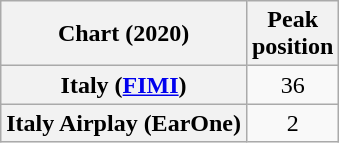<table class="wikitable sortable plainrowheaders" style="text-align:center">
<tr>
<th scope="col">Chart (2020)</th>
<th scope="col">Peak<br>position</th>
</tr>
<tr>
<th scope="row">Italy (<a href='#'>FIMI</a>)</th>
<td>36</td>
</tr>
<tr>
<th scope="row">Italy Airplay (EarOne)</th>
<td>2</td>
</tr>
</table>
